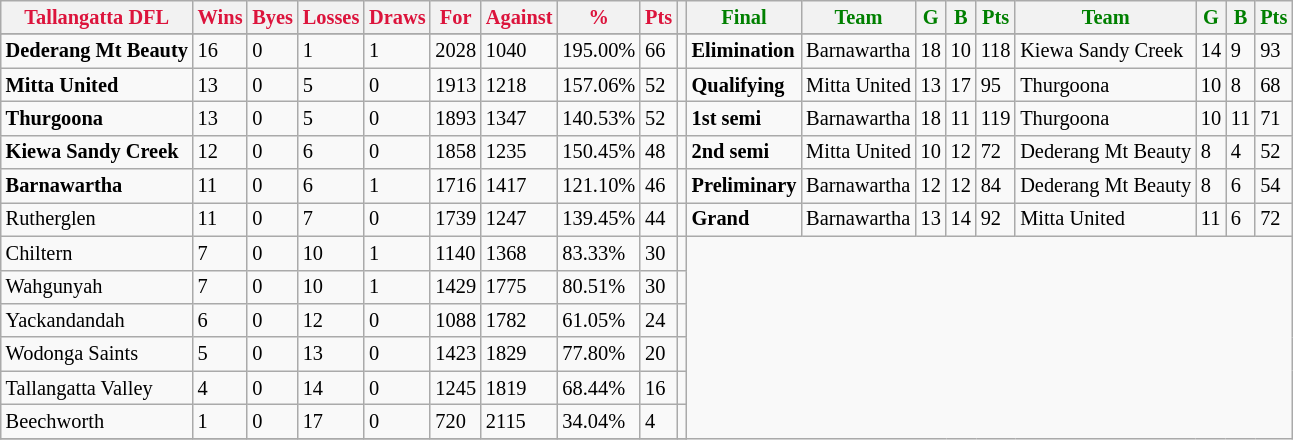<table style="font-size: 85%; text-align: left;" class="wikitable">
<tr>
<th style="color:crimson">Tallangatta  DFL</th>
<th style="color:crimson">Wins</th>
<th style="color:crimson">Byes</th>
<th style="color:crimson">Losses</th>
<th style="color:crimson">Draws</th>
<th style="color:crimson">For</th>
<th style="color:crimson">Against</th>
<th style="color:crimson">%</th>
<th style="color:crimson">Pts</th>
<th></th>
<th style="color:green">Final</th>
<th style="color:green">Team</th>
<th style="color:green">G</th>
<th style="color:green">B</th>
<th style="color:green">Pts</th>
<th style="color:green">Team</th>
<th style="color:green">G</th>
<th style="color:green">B</th>
<th style="color:green">Pts</th>
</tr>
<tr>
</tr>
<tr>
</tr>
<tr>
<td><strong>	Dederang Mt Beauty	</strong></td>
<td>16</td>
<td>0</td>
<td>1</td>
<td>1</td>
<td>2028</td>
<td>1040</td>
<td>195.00%</td>
<td>66</td>
<td></td>
<td><strong>Elimination</strong></td>
<td>Barnawartha</td>
<td>18</td>
<td>10</td>
<td>118</td>
<td>Kiewa Sandy Creek</td>
<td>14</td>
<td>9</td>
<td>93</td>
</tr>
<tr>
<td><strong>	Mitta United	</strong></td>
<td>13</td>
<td>0</td>
<td>5</td>
<td>0</td>
<td>1913</td>
<td>1218</td>
<td>157.06%</td>
<td>52</td>
<td></td>
<td><strong>Qualifying</strong></td>
<td>Mitta United</td>
<td>13</td>
<td>17</td>
<td>95</td>
<td>Thurgoona</td>
<td>10</td>
<td>8</td>
<td>68</td>
</tr>
<tr>
<td><strong>	Thurgoona	</strong></td>
<td>13</td>
<td>0</td>
<td>5</td>
<td>0</td>
<td>1893</td>
<td>1347</td>
<td>140.53%</td>
<td>52</td>
<td></td>
<td><strong>1st semi</strong></td>
<td>Barnawartha</td>
<td>18</td>
<td>11</td>
<td>119</td>
<td>Thurgoona</td>
<td>10</td>
<td>11</td>
<td>71</td>
</tr>
<tr>
<td><strong>	Kiewa Sandy Creek	</strong></td>
<td>12</td>
<td>0</td>
<td>6</td>
<td>0</td>
<td>1858</td>
<td>1235</td>
<td>150.45%</td>
<td>48</td>
<td></td>
<td><strong>2nd semi</strong></td>
<td>Mitta United</td>
<td>10</td>
<td>12</td>
<td>72</td>
<td>Dederang Mt Beauty</td>
<td>8</td>
<td>4</td>
<td>52</td>
</tr>
<tr>
<td><strong>	Barnawartha	</strong></td>
<td>11</td>
<td>0</td>
<td>6</td>
<td>1</td>
<td>1716</td>
<td>1417</td>
<td>121.10%</td>
<td>46</td>
<td></td>
<td><strong>Preliminary</strong></td>
<td>Barnawartha</td>
<td>12</td>
<td>12</td>
<td>84</td>
<td>Dederang Mt Beauty</td>
<td>8</td>
<td>6</td>
<td>54</td>
</tr>
<tr>
<td>Rutherglen</td>
<td>11</td>
<td>0</td>
<td>7</td>
<td>0</td>
<td>1739</td>
<td>1247</td>
<td>139.45%</td>
<td>44</td>
<td></td>
<td><strong>Grand</strong></td>
<td>Barnawartha</td>
<td>13</td>
<td>14</td>
<td>92</td>
<td>Mitta United</td>
<td>11</td>
<td>6</td>
<td>72</td>
</tr>
<tr>
<td>Chiltern</td>
<td>7</td>
<td>0</td>
<td>10</td>
<td>1</td>
<td>1140</td>
<td>1368</td>
<td>83.33%</td>
<td>30</td>
<td></td>
</tr>
<tr>
<td>Wahgunyah</td>
<td>7</td>
<td>0</td>
<td>10</td>
<td>1</td>
<td>1429</td>
<td>1775</td>
<td>80.51%</td>
<td>30</td>
<td></td>
</tr>
<tr>
<td>Yackandandah</td>
<td>6</td>
<td>0</td>
<td>12</td>
<td>0</td>
<td>1088</td>
<td>1782</td>
<td>61.05%</td>
<td>24</td>
<td></td>
</tr>
<tr>
<td>Wodonga Saints</td>
<td>5</td>
<td>0</td>
<td>13</td>
<td>0</td>
<td>1423</td>
<td>1829</td>
<td>77.80%</td>
<td>20</td>
<td></td>
</tr>
<tr>
<td>Tallangatta Valley</td>
<td>4</td>
<td>0</td>
<td>14</td>
<td>0</td>
<td>1245</td>
<td>1819</td>
<td>68.44%</td>
<td>16</td>
<td></td>
</tr>
<tr>
<td>Beechworth</td>
<td>1</td>
<td>0</td>
<td>17</td>
<td>0</td>
<td>720</td>
<td>2115</td>
<td>34.04%</td>
<td>4</td>
<td></td>
</tr>
<tr>
</tr>
</table>
